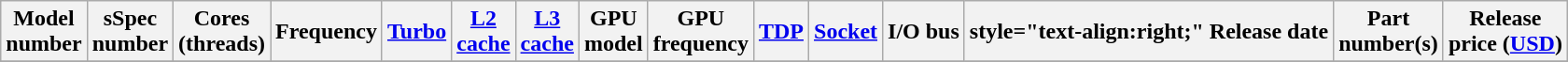<table class="wikitable">
<tr>
<th>Model<br>number</th>
<th>sSpec<br>number</th>
<th>Cores<br>(threads)</th>
<th>Frequency</th>
<th><a href='#'>Turbo</a></th>
<th><a href='#'>L2<br>cache</a></th>
<th><a href='#'>L3<br>cache</a></th>
<th>GPU<br>model</th>
<th>GPU<br>frequency</th>
<th><a href='#'>TDP</a></th>
<th><a href='#'>Socket</a></th>
<th>I/O bus<br></th>
<th>style="text-align:right;"  Release date</th>
<th>Part<br>number(s)</th>
<th>Release<br>price (<a href='#'>USD</a>)<br></th>
</tr>
<tr>
</tr>
</table>
